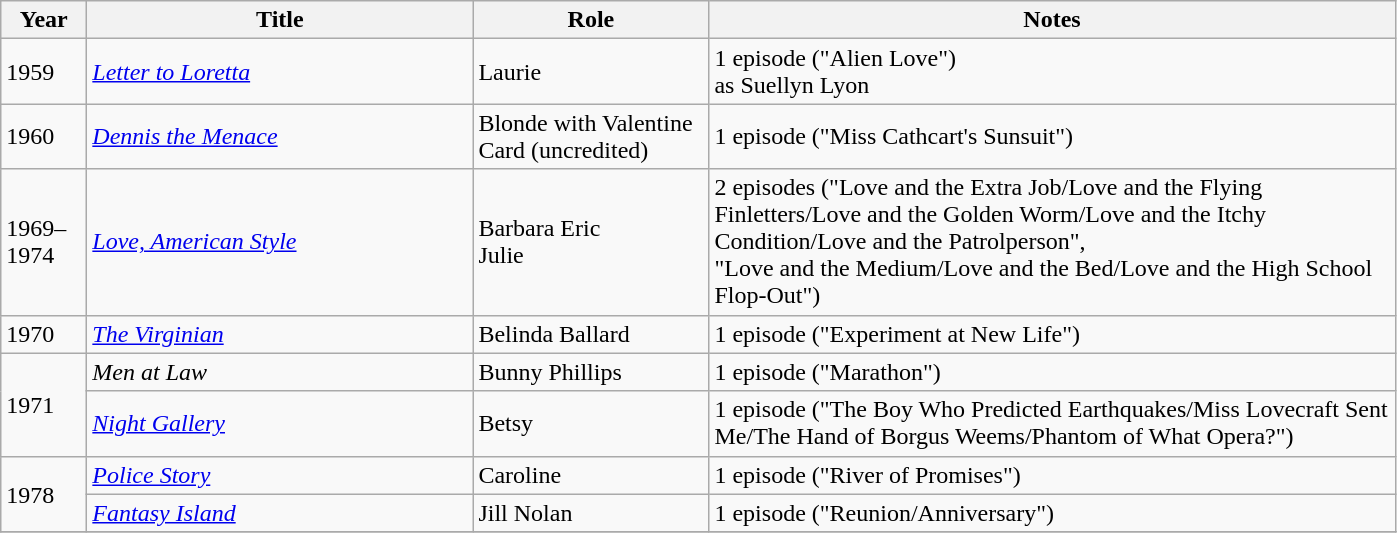<table class="wikitable sortable">
<tr>
<th style="width:50px;">Year</th>
<th style="width:250px;">Title</th>
<th style="width:150px;">Role</th>
<th style="width:450px;">Notes</th>
</tr>
<tr>
<td>1959</td>
<td><em><a href='#'>Letter to Loretta</a></em></td>
<td>Laurie</td>
<td>1 episode ("Alien Love")<br>as Suellyn Lyon</td>
</tr>
<tr>
<td>1960</td>
<td><em><a href='#'>Dennis the Menace</a></em></td>
<td>Blonde with Valentine Card (uncredited)</td>
<td>1 episode ("Miss Cathcart's Sunsuit")</td>
</tr>
<tr>
<td>1969–1974</td>
<td><em><a href='#'>Love, American Style</a></em></td>
<td>Barbara Eric<br>Julie</td>
<td>2 episodes ("Love and the Extra Job/Love and the Flying Finletters/Love and the Golden Worm/Love and the Itchy Condition/Love and the Patrolperson",<br>"Love and the Medium/Love and the Bed/Love and the High School Flop-Out")</td>
</tr>
<tr>
<td>1970</td>
<td><em><a href='#'>The Virginian</a></em></td>
<td>Belinda Ballard</td>
<td>1 episode ("Experiment at New Life")</td>
</tr>
<tr>
<td rowspan="2">1971</td>
<td><em>Men at Law</em></td>
<td>Bunny Phillips</td>
<td>1 episode ("Marathon")</td>
</tr>
<tr>
<td><em><a href='#'>Night Gallery</a></em></td>
<td>Betsy</td>
<td>1 episode ("The Boy Who Predicted Earthquakes/Miss Lovecraft Sent Me/The Hand of Borgus Weems/Phantom of What Opera?")</td>
</tr>
<tr>
<td rowspan="2">1978</td>
<td><em><a href='#'>Police Story</a></em></td>
<td>Caroline</td>
<td>1 episode ("River of Promises")</td>
</tr>
<tr>
<td><em><a href='#'>Fantasy Island</a></em></td>
<td>Jill Nolan</td>
<td>1 episode ("Reunion/Anniversary")</td>
</tr>
<tr>
</tr>
</table>
